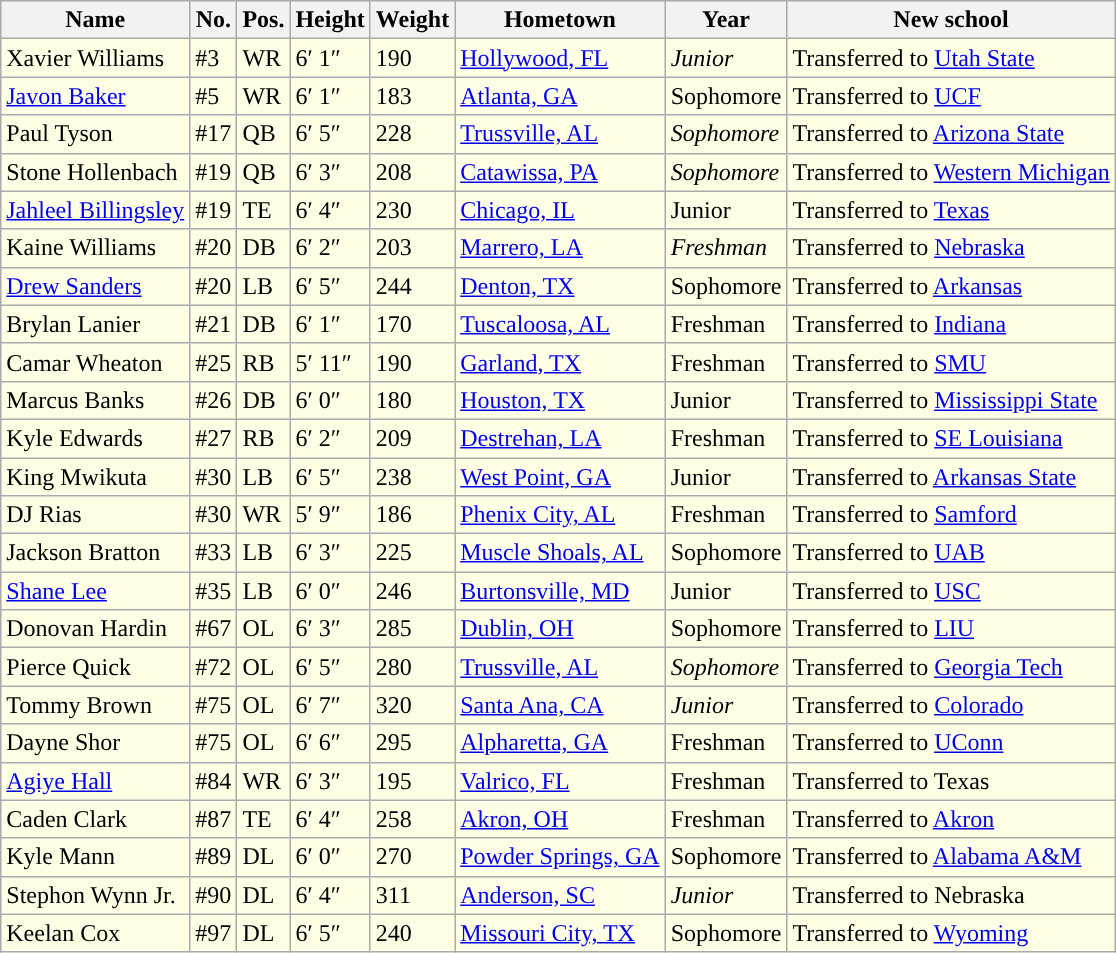<table class="wikitable sortable">
<tr>
<th style="text-align:center; ">Name</th>
<th style="text-align:center; ">No.</th>
<th style="text-align:center; ">Pos.</th>
<th style="text-align:center; ">Height</th>
<th style="text-align:center; ">Weight</th>
<th style="text-align:center; ">Hometown</th>
<th style="text-align:center; ">Year</th>
<th style="text-align:center; ">New school</th>
</tr>
<tr style="background:#FFFFE6;">
<td>Xavier Williams</td>
<td>#3</td>
<td>WR</td>
<td>6′ 1″</td>
<td>190</td>
<td><a href='#'>Hollywood, FL</a></td>
<td><em> Junior</em></td>
<td>Transferred to <a href='#'>Utah State</a></td>
</tr>
<tr style="background:#FFFFE6;">
<td><a href='#'>Javon Baker</a></td>
<td>#5</td>
<td>WR</td>
<td>6′ 1″</td>
<td>183</td>
<td><a href='#'>Atlanta, GA</a></td>
<td>Sophomore</td>
<td>Transferred to <a href='#'>UCF</a></td>
</tr>
<tr style="background:#FFFFE6;">
<td>Paul Tyson</td>
<td>#17</td>
<td>QB</td>
<td>6′ 5″</td>
<td>228</td>
<td><a href='#'>Trussville, AL</a></td>
<td><em> Sophomore</em></td>
<td>Transferred to <a href='#'>Arizona State</a></td>
</tr>
<tr style="background:#FFFFE6;">
<td>Stone Hollenbach</td>
<td>#19</td>
<td>QB</td>
<td>6′ 3″</td>
<td>208</td>
<td><a href='#'>Catawissa, PA</a></td>
<td><em> Sophomore</em></td>
<td>Transferred to <a href='#'>Western Michigan</a></td>
</tr>
<tr style="background:#FFFFE6;">
<td><a href='#'>Jahleel Billingsley</a></td>
<td>#19</td>
<td>TE</td>
<td>6′ 4″</td>
<td>230</td>
<td><a href='#'>Chicago, IL</a></td>
<td>Junior</td>
<td>Transferred to <a href='#'>Texas</a></td>
</tr>
<tr style="background:#FFFFE6;">
<td>Kaine Williams</td>
<td>#20</td>
<td>DB</td>
<td>6′ 2″</td>
<td>203</td>
<td><a href='#'>Marrero, LA</a></td>
<td><em> Freshman</em></td>
<td>Transferred to <a href='#'>Nebraska</a></td>
</tr>
<tr style="background:#FFFFE6;">
<td><a href='#'>Drew Sanders</a></td>
<td>#20</td>
<td>LB</td>
<td>6′ 5″</td>
<td>244</td>
<td><a href='#'>Denton, TX</a></td>
<td>Sophomore</td>
<td>Transferred to <a href='#'>Arkansas</a></td>
</tr>
<tr style="background:#FFFFE6;">
<td>Brylan Lanier</td>
<td>#21</td>
<td>DB</td>
<td>6′ 1″</td>
<td>170</td>
<td><a href='#'>Tuscaloosa, AL</a></td>
<td>Freshman</td>
<td>Transferred to <a href='#'>Indiana</a></td>
</tr>
<tr style="background:#FFFFE6;">
<td>Camar Wheaton</td>
<td>#25</td>
<td>RB</td>
<td>5′ 11″</td>
<td>190</td>
<td><a href='#'>Garland, TX</a></td>
<td>Freshman</td>
<td>Transferred to <a href='#'>SMU</a></td>
</tr>
<tr style="background:#FFFFE6;">
<td>Marcus Banks</td>
<td>#26</td>
<td>DB</td>
<td>6′ 0″</td>
<td>180</td>
<td><a href='#'>Houston, TX</a></td>
<td>Junior</td>
<td>Transferred to <a href='#'>Mississippi State</a></td>
</tr>
<tr style="background:#FFFFE6;">
<td>Kyle Edwards</td>
<td>#27</td>
<td>RB</td>
<td>6′ 2″</td>
<td>209</td>
<td><a href='#'>Destrehan, LA</a></td>
<td>Freshman</td>
<td>Transferred to <a href='#'>SE Louisiana</a></td>
</tr>
<tr style="background:#FFFFE6;">
<td>King Mwikuta</td>
<td>#30</td>
<td>LB</td>
<td>6′ 5″</td>
<td>238</td>
<td><a href='#'>West Point, GA</a></td>
<td>Junior</td>
<td>Transferred to <a href='#'>Arkansas State</a></td>
</tr>
<tr style="background:#FFFFE6;">
<td>DJ Rias</td>
<td>#30</td>
<td>WR</td>
<td>5′ 9″</td>
<td>186</td>
<td><a href='#'>Phenix City, AL</a></td>
<td>Freshman</td>
<td>Transferred to <a href='#'>Samford</a></td>
</tr>
<tr style="background:#FFFFE6;">
<td>Jackson Bratton</td>
<td>#33</td>
<td>LB</td>
<td>6′ 3″</td>
<td>225</td>
<td><a href='#'>Muscle Shoals, AL</a></td>
<td>Sophomore</td>
<td>Transferred to <a href='#'>UAB</a></td>
</tr>
<tr style="background:#FFFFE6;">
<td><a href='#'>Shane Lee</a></td>
<td>#35</td>
<td>LB</td>
<td>6′ 0″</td>
<td>246</td>
<td><a href='#'>Burtonsville, MD</a></td>
<td>Junior</td>
<td>Transferred to <a href='#'>USC</a></td>
</tr>
<tr style="background:#FFFFE6;">
<td>Donovan Hardin</td>
<td>#67</td>
<td>OL</td>
<td>6′ 3″</td>
<td>285</td>
<td><a href='#'>Dublin, OH</a></td>
<td>Sophomore</td>
<td>Transferred to <a href='#'>LIU</a></td>
</tr>
<tr style="background:#FFFFE6;">
<td>Pierce Quick</td>
<td>#72</td>
<td>OL</td>
<td>6′ 5″</td>
<td>280</td>
<td><a href='#'>Trussville, AL</a></td>
<td><em> Sophomore</em></td>
<td>Transferred to <a href='#'>Georgia Tech</a></td>
</tr>
<tr style="background:#FFFFE6;">
<td>Tommy Brown</td>
<td>#75</td>
<td>OL</td>
<td>6′ 7″</td>
<td>320</td>
<td><a href='#'>Santa Ana, CA</a></td>
<td><em> Junior</em></td>
<td>Transferred to <a href='#'>Colorado</a></td>
</tr>
<tr style="background:#FFFFE6;">
<td>Dayne Shor</td>
<td>#75</td>
<td>OL</td>
<td>6′ 6″</td>
<td>295</td>
<td><a href='#'>Alpharetta, GA</a></td>
<td>Freshman</td>
<td>Transferred to <a href='#'>UConn</a></td>
</tr>
<tr style="background:#FFFFE6;">
<td><a href='#'>Agiye Hall</a></td>
<td>#84</td>
<td>WR</td>
<td>6′ 3″</td>
<td>195</td>
<td><a href='#'>Valrico, FL</a></td>
<td>Freshman</td>
<td>Transferred to Texas</td>
</tr>
<tr style="background:#FFFFE6;">
<td>Caden Clark</td>
<td>#87</td>
<td>TE</td>
<td>6′ 4″</td>
<td>258</td>
<td><a href='#'>Akron, OH</a></td>
<td>Freshman</td>
<td>Transferred to <a href='#'>Akron</a></td>
</tr>
<tr style="background:#FFFFE6;">
<td>Kyle Mann</td>
<td>#89</td>
<td>DL</td>
<td>6′ 0″</td>
<td>270</td>
<td><a href='#'>Powder Springs, GA</a></td>
<td>Sophomore</td>
<td>Transferred to <a href='#'>Alabama A&M</a></td>
</tr>
<tr style="background:#FFFFE6;">
<td>Stephon Wynn Jr.</td>
<td>#90</td>
<td>DL</td>
<td>6′ 4″</td>
<td>311</td>
<td><a href='#'>Anderson, SC</a></td>
<td><em> Junior</em></td>
<td>Transferred to Nebraska</td>
</tr>
<tr style="background:#FFFFE6;">
<td>Keelan Cox</td>
<td>#97</td>
<td>DL</td>
<td>6′ 5″</td>
<td>240</td>
<td><a href='#'>Missouri City, TX</a></td>
<td>Sophomore</td>
<td>Transferred to <a href='#'>Wyoming</a></td>
</tr>
</table>
